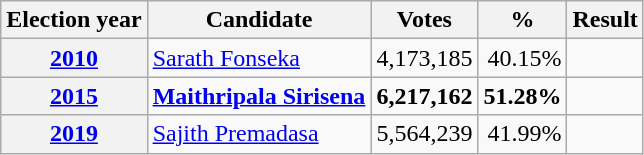<table class=wikitable>
<tr>
<th>Election year</th>
<th>Candidate</th>
<th>Votes</th>
<th>%</th>
<th>Result</th>
</tr>
<tr>
<th><a href='#'>2010</a></th>
<td><a href='#'>Sarath Fonseka</a></td>
<td align=right>4,173,185</td>
<td align=right>40.15%</td>
<td></td>
</tr>
<tr>
<th><a href='#'>2015</a></th>
<td><strong><a href='#'>Maithripala Sirisena</a></strong></td>
<td align=right><strong>6,217,162</strong></td>
<td align=right><strong>51.28%</strong></td>
<td></td>
</tr>
<tr>
<th><a href='#'>2019</a></th>
<td><a href='#'>Sajith Premadasa</a></td>
<td align=right>5,564,239</td>
<td align=right>41.99%</td>
<td></td>
</tr>
</table>
